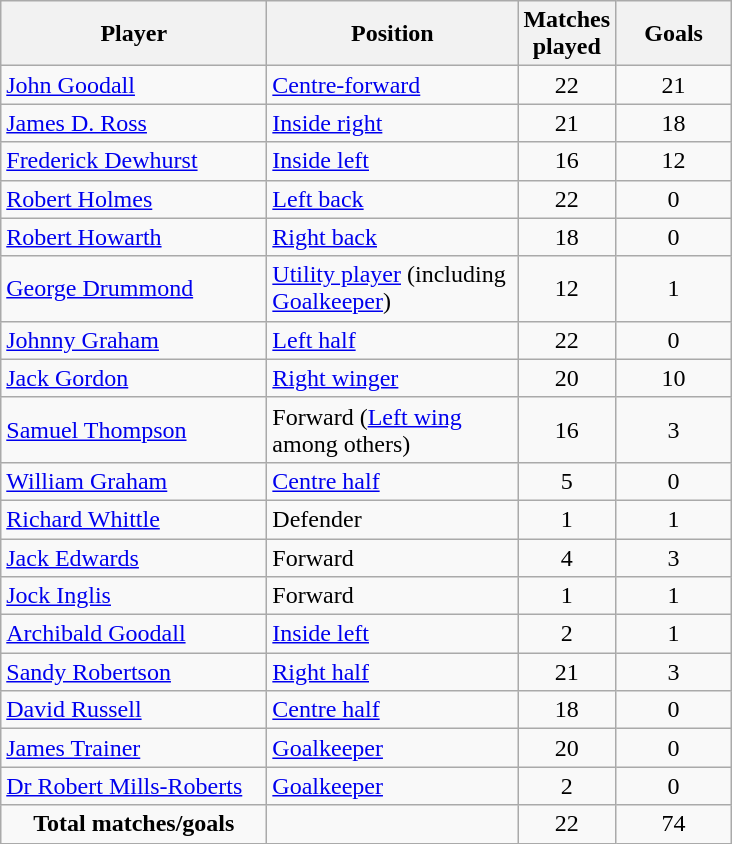<table class="wikitable">
<tr>
<th width=170>Player</th>
<th width=160>Position</th>
<th width=50>Matches played</th>
<th width=70>Goals</th>
</tr>
<tr>
<td> <a href='#'>John Goodall</a></td>
<td><a href='#'>Centre-forward</a></td>
<td align=center>22</td>
<td align=center>21</td>
</tr>
<tr>
<td> <a href='#'>James D. Ross</a></td>
<td><a href='#'>Inside right</a></td>
<td align=center>21</td>
<td align=center>18</td>
</tr>
<tr>
<td> <a href='#'>Frederick Dewhurst</a></td>
<td><a href='#'>Inside left</a></td>
<td align=center>16</td>
<td align=center>12</td>
</tr>
<tr>
<td> <a href='#'>Robert Holmes</a></td>
<td><a href='#'>Left back</a></td>
<td align=center>22</td>
<td align=center>0</td>
</tr>
<tr>
<td> <a href='#'>Robert Howarth</a></td>
<td><a href='#'>Right back</a></td>
<td align=center>18</td>
<td align=center>0</td>
</tr>
<tr>
<td> <a href='#'>George Drummond</a></td>
<td><a href='#'>Utility player</a> (including <a href='#'>Goalkeeper</a>)</td>
<td align=center>12</td>
<td align=center>1</td>
</tr>
<tr>
<td> <a href='#'>Johnny Graham</a></td>
<td><a href='#'>Left half</a></td>
<td align=center>22</td>
<td align=center>0</td>
</tr>
<tr>
<td> <a href='#'>Jack Gordon</a></td>
<td><a href='#'>Right winger</a></td>
<td align=center>20</td>
<td align=center>10</td>
</tr>
<tr>
<td> <a href='#'>Samuel Thompson</a></td>
<td>Forward (<a href='#'>Left wing</a> among others)</td>
<td align=center>16</td>
<td align=center>3</td>
</tr>
<tr>
<td> <a href='#'>William Graham</a></td>
<td><a href='#'>Centre half</a></td>
<td align=center>5</td>
<td align=center>0</td>
</tr>
<tr>
<td> <a href='#'>Richard Whittle</a></td>
<td>Defender</td>
<td align=center>1</td>
<td align=center>1</td>
</tr>
<tr>
<td> <a href='#'>Jack Edwards</a></td>
<td>Forward</td>
<td align=center>4</td>
<td align=center>3</td>
</tr>
<tr>
<td> <a href='#'>Jock Inglis</a></td>
<td>Forward</td>
<td align=center>1</td>
<td align=center>1</td>
</tr>
<tr>
<td> <a href='#'>Archibald Goodall</a></td>
<td><a href='#'>Inside left</a></td>
<td align=center>2</td>
<td align=center>1</td>
</tr>
<tr>
<td> <a href='#'>Sandy Robertson</a></td>
<td><a href='#'>Right half</a></td>
<td align=center>21</td>
<td align=center>3</td>
</tr>
<tr>
<td> <a href='#'>David Russell</a></td>
<td><a href='#'>Centre half</a></td>
<td align=center>18</td>
<td align=center>0</td>
</tr>
<tr>
<td> <a href='#'>James Trainer</a></td>
<td><a href='#'>Goalkeeper</a></td>
<td align=center>20</td>
<td align=center>0</td>
</tr>
<tr>
<td> <a href='#'>Dr Robert Mills-Roberts</a></td>
<td><a href='#'>Goalkeeper</a></td>
<td align=center>2</td>
<td align=center>0</td>
</tr>
<tr>
<td align=center><strong>Total matches/goals</strong></td>
<td></td>
<td align=center>22</td>
<td align=center>74</td>
</tr>
</table>
